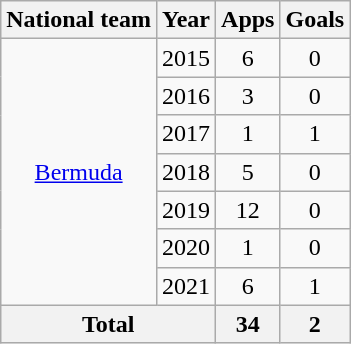<table class="wikitable" style="text-align:center">
<tr>
<th>National team</th>
<th>Year</th>
<th>Apps</th>
<th>Goals</th>
</tr>
<tr>
<td rowspan="7"><a href='#'>Bermuda</a></td>
<td>2015</td>
<td>6</td>
<td>0</td>
</tr>
<tr>
<td>2016</td>
<td>3</td>
<td>0</td>
</tr>
<tr>
<td>2017</td>
<td>1</td>
<td>1</td>
</tr>
<tr>
<td>2018</td>
<td>5</td>
<td>0</td>
</tr>
<tr>
<td>2019</td>
<td>12</td>
<td>0</td>
</tr>
<tr>
<td>2020</td>
<td>1</td>
<td>0</td>
</tr>
<tr>
<td>2021</td>
<td>6</td>
<td>1</td>
</tr>
<tr>
<th colspan=2>Total</th>
<th>34</th>
<th>2</th>
</tr>
</table>
